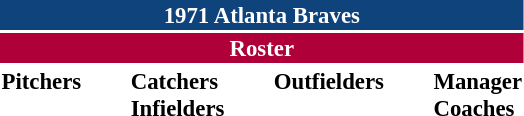<table class="toccolours" style="font-size: 95%;">
<tr>
<th colspan="10" style="background-color: #0f437c; color: white; text-align: center;">1971 Atlanta Braves</th>
</tr>
<tr>
<td colspan="10" style="background-color:#af0039; color: white; text-align: center;"><strong>Roster</strong></td>
</tr>
<tr>
<td valign="top"><strong>Pitchers</strong><br>












</td>
<td width="25px"></td>
<td valign="top"><strong>Catchers</strong><br>


<strong>Infielders</strong>












</td>
<td width="25px"></td>
<td valign="top"><strong>Outfielders</strong><br>



</td>
<td width="25px"></td>
<td valign="top"><strong>Manager</strong><br>
<strong>Coaches</strong>



</td>
</tr>
</table>
